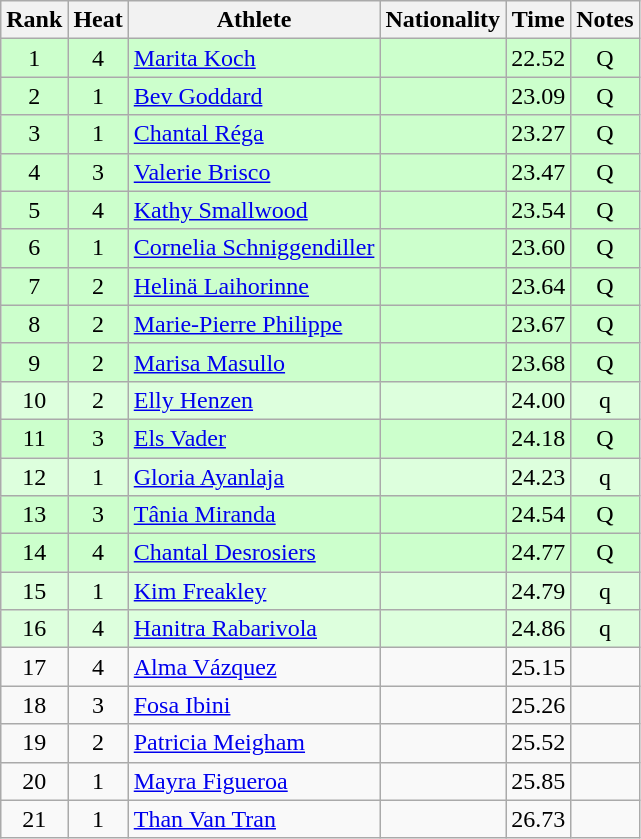<table class="wikitable sortable" style="text-align:center">
<tr>
<th>Rank</th>
<th>Heat</th>
<th>Athlete</th>
<th>Nationality</th>
<th>Time</th>
<th>Notes</th>
</tr>
<tr bgcolor=ccffcc>
<td>1</td>
<td>4</td>
<td align=left><a href='#'>Marita Koch</a></td>
<td align=left></td>
<td>22.52</td>
<td>Q</td>
</tr>
<tr bgcolor=ccffcc>
<td>2</td>
<td>1</td>
<td align=left><a href='#'>Bev Goddard</a></td>
<td align=left></td>
<td>23.09</td>
<td>Q</td>
</tr>
<tr bgcolor=ccffcc>
<td>3</td>
<td>1</td>
<td align=left><a href='#'>Chantal Réga</a></td>
<td align=left></td>
<td>23.27</td>
<td>Q</td>
</tr>
<tr bgcolor=ccffcc>
<td>4</td>
<td>3</td>
<td align=left><a href='#'>Valerie Brisco</a></td>
<td align=left></td>
<td>23.47</td>
<td>Q</td>
</tr>
<tr bgcolor=ccffcc>
<td>5</td>
<td>4</td>
<td align=left><a href='#'>Kathy Smallwood</a></td>
<td align=left></td>
<td>23.54</td>
<td>Q</td>
</tr>
<tr bgcolor=ccffcc>
<td>6</td>
<td>1</td>
<td align=left><a href='#'>Cornelia Schniggendiller</a></td>
<td align=left></td>
<td>23.60</td>
<td>Q</td>
</tr>
<tr bgcolor=ccffcc>
<td>7</td>
<td>2</td>
<td align=left><a href='#'>Helinä Laihorinne</a></td>
<td align=left></td>
<td>23.64</td>
<td>Q</td>
</tr>
<tr bgcolor=ccffcc>
<td>8</td>
<td>2</td>
<td align=left><a href='#'>Marie-Pierre Philippe</a></td>
<td align=left></td>
<td>23.67</td>
<td>Q</td>
</tr>
<tr bgcolor=ccffcc>
<td>9</td>
<td>2</td>
<td align=left><a href='#'>Marisa Masullo</a></td>
<td align=left></td>
<td>23.68</td>
<td>Q</td>
</tr>
<tr bgcolor=ddffdd>
<td>10</td>
<td>2</td>
<td align=left><a href='#'>Elly Henzen</a></td>
<td align=left></td>
<td>24.00</td>
<td>q</td>
</tr>
<tr bgcolor=ccffcc>
<td>11</td>
<td>3</td>
<td align=left><a href='#'>Els Vader</a></td>
<td align=left></td>
<td>24.18</td>
<td>Q</td>
</tr>
<tr bgcolor=ddffdd>
<td>12</td>
<td>1</td>
<td align=left><a href='#'>Gloria Ayanlaja</a></td>
<td align=left></td>
<td>24.23</td>
<td>q</td>
</tr>
<tr bgcolor=ccffcc>
<td>13</td>
<td>3</td>
<td align=left><a href='#'>Tânia Miranda</a></td>
<td align=left></td>
<td>24.54</td>
<td>Q</td>
</tr>
<tr bgcolor=ccffcc>
<td>14</td>
<td>4</td>
<td align=left><a href='#'>Chantal Desrosiers</a></td>
<td align=left></td>
<td>24.77</td>
<td>Q</td>
</tr>
<tr bgcolor=ddffdd>
<td>15</td>
<td>1</td>
<td align=left><a href='#'>Kim Freakley</a></td>
<td align=left></td>
<td>24.79</td>
<td>q</td>
</tr>
<tr bgcolor=ddffdd>
<td>16</td>
<td>4</td>
<td align=left><a href='#'>Hanitra Rabarivola</a></td>
<td align=left></td>
<td>24.86</td>
<td>q</td>
</tr>
<tr>
<td>17</td>
<td>4</td>
<td align=left><a href='#'>Alma Vázquez</a></td>
<td align=left></td>
<td>25.15</td>
<td></td>
</tr>
<tr>
<td>18</td>
<td>3</td>
<td align=left><a href='#'>Fosa Ibini</a></td>
<td align=left></td>
<td>25.26</td>
<td></td>
</tr>
<tr>
<td>19</td>
<td>2</td>
<td align=left><a href='#'>Patricia Meigham</a></td>
<td align=left></td>
<td>25.52</td>
<td></td>
</tr>
<tr>
<td>20</td>
<td>1</td>
<td align=left><a href='#'>Mayra Figueroa</a></td>
<td align=left></td>
<td>25.85</td>
<td></td>
</tr>
<tr>
<td>21</td>
<td>1</td>
<td align=left><a href='#'>Than Van Tran</a></td>
<td align=left></td>
<td>26.73</td>
<td></td>
</tr>
</table>
